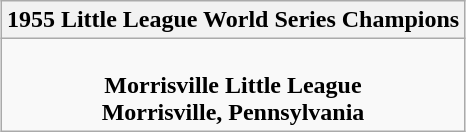<table class="wikitable" style="text-align: center; margin: 0 auto;">
<tr>
<th>1955 Little League World Series Champions</th>
</tr>
<tr>
<td><br><strong>Morrisville Little League</strong><br><strong>Morrisville, Pennsylvania</strong></td>
</tr>
</table>
